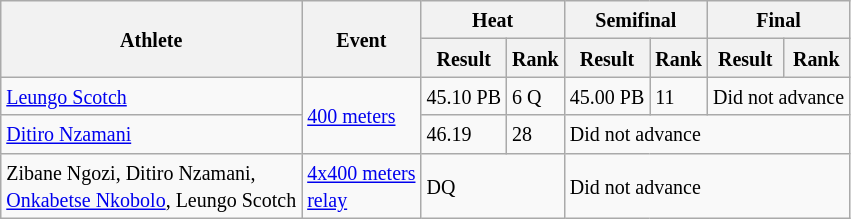<table class="wikitable">
<tr>
<th rowspan="2"><small>Athlete</small></th>
<th rowspan="2"><small>Event</small></th>
<th colspan="2"><small>Heat</small></th>
<th colspan="2"><small>Semifinal</small></th>
<th colspan="2"><small>Final</small></th>
</tr>
<tr>
<th><small>Result</small></th>
<th><small>Rank</small></th>
<th><small>Result</small></th>
<th><small>Rank</small></th>
<th><small>Result</small></th>
<th><small>Rank</small></th>
</tr>
<tr>
<td><a href='#'><small>Leungo Scotch</small></a></td>
<td rowspan="2"><a href='#'><small>400 meters</small></a></td>
<td><small>45.10 PB</small></td>
<td><small>6 Q</small></td>
<td><small>45.00 PB</small></td>
<td><small>11</small></td>
<td colspan="2"><small>Did not advance</small></td>
</tr>
<tr>
<td><small><a href='#'>Ditiro Nzamani</a></small></td>
<td><small>46.19</small></td>
<td><small>28</small></td>
<td colspan="4"><small>Did not advance</small></td>
</tr>
<tr>
<td><small>Zibane Ngozi, Ditiro Nzamani,</small><br><small><a href='#'>Onkabetse Nkobolo</a>, Leungo Scotch</small></td>
<td><small><a href='#'>4x400 meters</a></small><br><small><a href='#'>relay</a></small></td>
<td colspan="2"><small>DQ</small></td>
<td colspan="4"><small>Did not advance</small></td>
</tr>
</table>
